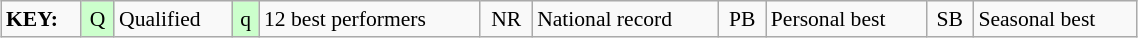<table class="wikitable" style="margin:0.5em auto; font-size:90%;position:relative;" width=60%>
<tr>
<td><strong>KEY:</strong></td>
<td bgcolor=ccffcc align=center>Q</td>
<td>Qualified</td>
<td bgcolor=ccffcc align=center>q</td>
<td>12 best performers</td>
<td align=center>NR</td>
<td>National record</td>
<td align=center>PB</td>
<td>Personal best</td>
<td align=center>SB</td>
<td>Seasonal best</td>
</tr>
</table>
